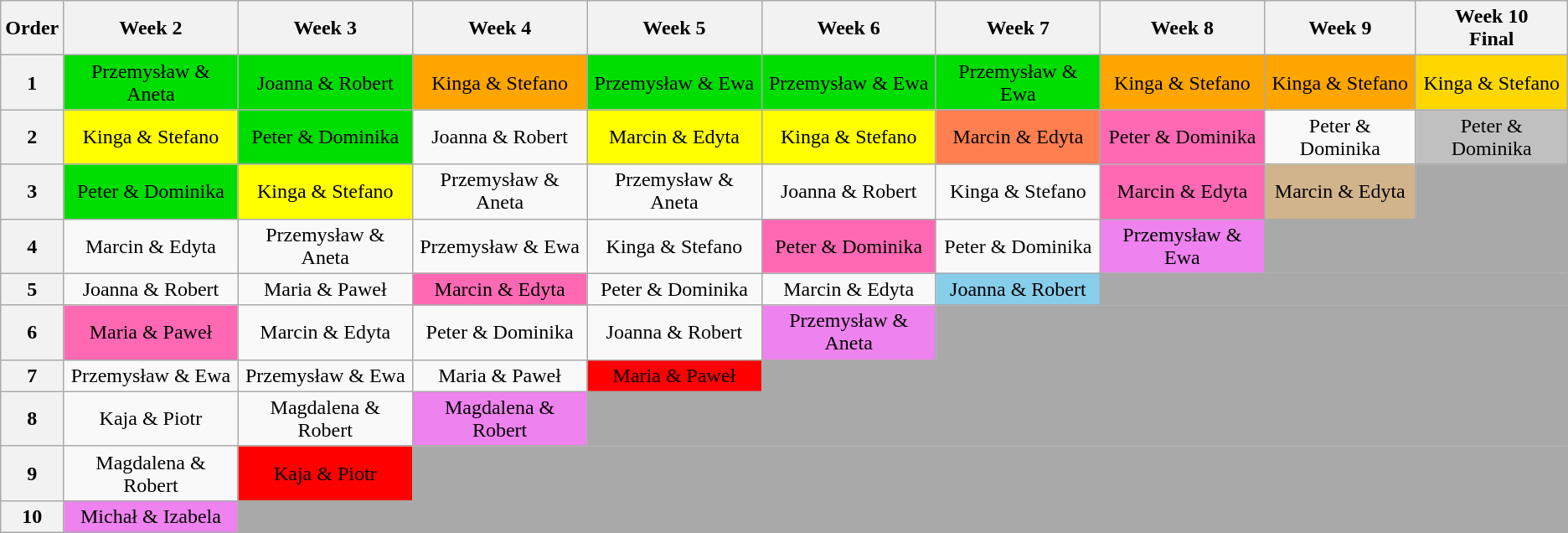<table class="wikitable" style="text-align:center">
<tr>
<th>Order</th>
<th>Week 2</th>
<th>Week 3</th>
<th>Week 4</th>
<th>Week 5</th>
<th>Week 6</th>
<th>Week 7</th>
<th>Week 8</th>
<th>Week 9</th>
<th>Week 10<br>Final</th>
</tr>
<tr>
<th>1</th>
<td style="background:#00DD00;">Przemysław & Aneta</td>
<td style="background:#00DD00;">Joanna & Robert</td>
<td style="background:orange;">Kinga & Stefano</td>
<td style="background:#00DD00;">Przemysław & Ewa</td>
<td style="background:#00DD00;">Przemysław & Ewa</td>
<td style="background:#00DD00;">Przemysław & Ewa</td>
<td style="background:orange;">Kinga & Stefano</td>
<td style="background:orange;">Kinga & Stefano</td>
<td style="background:gold;">Kinga & Stefano</td>
</tr>
<tr>
<th>2</th>
<td style="background:yellow;">Kinga & Stefano</td>
<td style="background:#00DD00;">Peter & Dominika</td>
<td>Joanna & Robert</td>
<td style="background:yellow;">Marcin & Edyta</td>
<td style="background:yellow;">Kinga & Stefano</td>
<td style="background:coral;">Marcin & Edyta</td>
<td style="background:hotpink;">Peter & Dominika</td>
<td>Peter & Dominika</td>
<td style="background:silver;">Peter & Dominika</td>
</tr>
<tr>
<th>3</th>
<td style="background:#00DD00;">Peter & Dominika</td>
<td style="background:yellow;">Kinga & Stefano</td>
<td>Przemysław & Aneta</td>
<td>Przemysław & Aneta</td>
<td>Joanna & Robert</td>
<td>Kinga & Stefano</td>
<td style="background:hotpink;">Marcin & Edyta</td>
<td style="background:tan;">Marcin & Edyta</td>
<td style="background:darkgray" colspan="1"></td>
</tr>
<tr>
<th>4</th>
<td>Marcin & Edyta</td>
<td>Przemysław & Aneta</td>
<td>Przemysław & Ewa</td>
<td>Kinga & Stefano</td>
<td style="background:hotpink;">Peter & Dominika</td>
<td>Peter & Dominika</td>
<td style="background:violet;">Przemysław & Ewa</td>
<td style="background:darkgray" colspan="2"></td>
</tr>
<tr>
<th>5</th>
<td>Joanna & Robert</td>
<td>Maria & Paweł</td>
<td style="background:hotpink;">Marcin & Edyta</td>
<td>Peter & Dominika</td>
<td>Marcin & Edyta</td>
<td style="background:skyblue;">Joanna & Robert</td>
<td style="background:darkgray" colspan="3"></td>
</tr>
<tr>
<th>6</th>
<td style="background:hotpink;">Maria & Paweł</td>
<td>Marcin & Edyta</td>
<td>Peter & Dominika</td>
<td>Joanna & Robert</td>
<td style="background:violet;">Przemysław & Aneta</td>
<td style="background:darkgray" colspan="4"></td>
</tr>
<tr>
<th>7</th>
<td>Przemysław & Ewa</td>
<td>Przemysław & Ewa</td>
<td>Maria & Paweł</td>
<td style="background:red;">Maria & Paweł</td>
<td style="background:darkgray" colspan="5"></td>
</tr>
<tr>
<th>8</th>
<td>Kaja & Piotr</td>
<td>Magdalena & Robert</td>
<td style="background:violet;">Magdalena & Robert</td>
<td style="background:darkgray" colspan="6"></td>
</tr>
<tr>
<th>9</th>
<td>Magdalena & Robert</td>
<td style="background:red;">Kaja & Piotr</td>
<td style="background:darkgray" colspan="8"></td>
</tr>
<tr>
<th>10</th>
<td style="background:violet;">Michał & Izabela</td>
<td style="background:darkgray" colspan="9"></td>
</tr>
</table>
